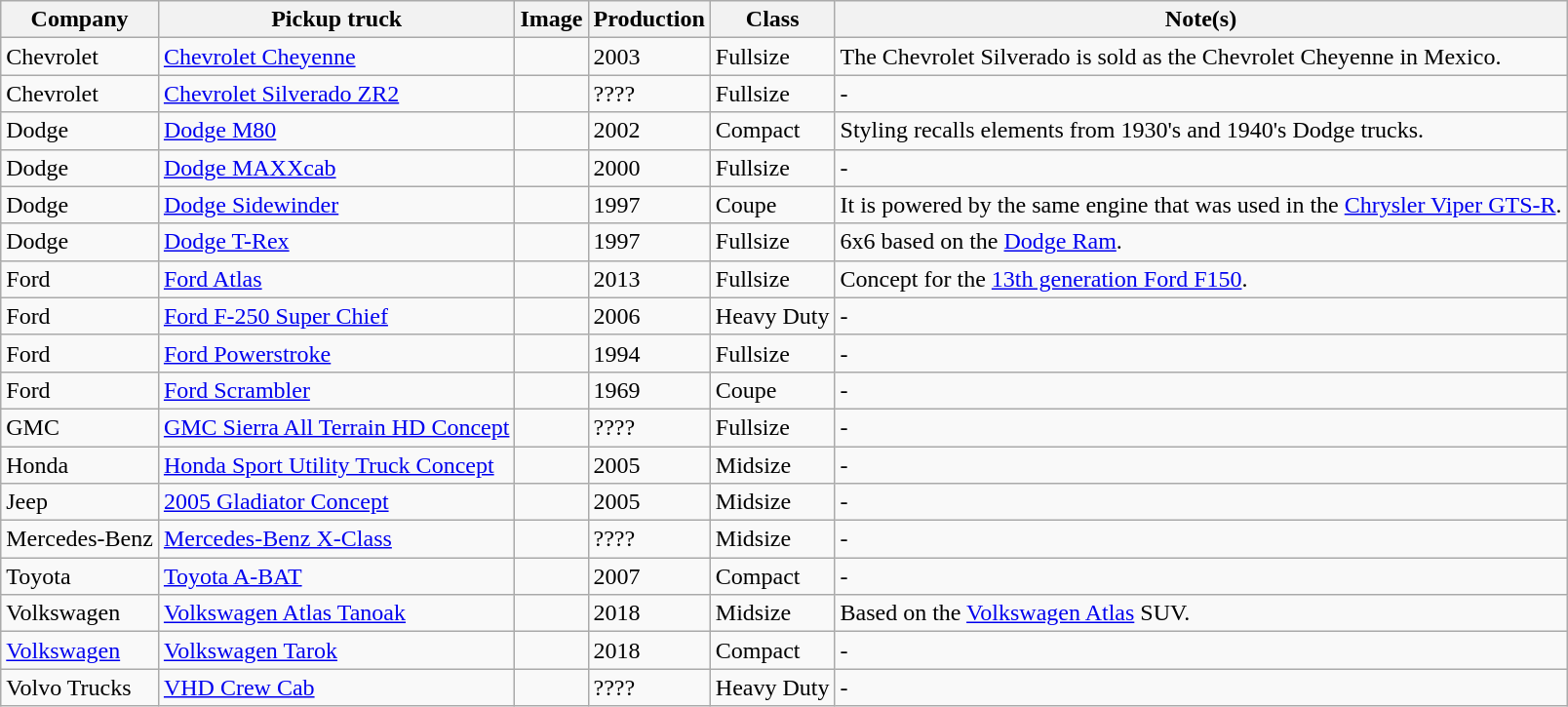<table class="wikitable sortable">
<tr>
<th>Company</th>
<th>Pickup truck</th>
<th class="unsortable">Image</th>
<th>Production</th>
<th>Class</th>
<th>Note(s)</th>
</tr>
<tr>
<td>Chevrolet</td>
<td><a href='#'>Chevrolet Cheyenne</a></td>
<td></td>
<td>2003</td>
<td>Fullsize</td>
<td>The Chevrolet Silverado is sold as the Chevrolet Cheyenne in Mexico.</td>
</tr>
<tr>
<td>Chevrolet</td>
<td><a href='#'>Chevrolet Silverado ZR2</a></td>
<td></td>
<td>????</td>
<td>Fullsize</td>
<td>-</td>
</tr>
<tr>
<td>Dodge</td>
<td><a href='#'>Dodge M80</a></td>
<td></td>
<td>2002</td>
<td>Compact</td>
<td>Styling recalls elements from 1930's and 1940's Dodge trucks.</td>
</tr>
<tr>
<td>Dodge</td>
<td><a href='#'>Dodge MAXXcab</a></td>
<td></td>
<td>2000</td>
<td>Fullsize</td>
<td>-</td>
</tr>
<tr>
<td>Dodge</td>
<td><a href='#'>Dodge Sidewinder</a></td>
<td></td>
<td>1997</td>
<td>Coupe</td>
<td>It is powered by the same engine that was used in the <a href='#'>Chrysler Viper GTS-R</a>.</td>
</tr>
<tr>
<td>Dodge</td>
<td><a href='#'>Dodge T-Rex</a></td>
<td></td>
<td>1997</td>
<td>Fullsize</td>
<td>6x6 based on the <a href='#'>Dodge Ram</a>.</td>
</tr>
<tr>
<td>Ford</td>
<td><a href='#'>Ford Atlas</a></td>
<td></td>
<td>2013</td>
<td>Fullsize</td>
<td>Concept for the <a href='#'>13th generation Ford F150</a>.</td>
</tr>
<tr>
<td>Ford</td>
<td><a href='#'>Ford F-250 Super Chief</a></td>
<td></td>
<td>2006</td>
<td>Heavy Duty</td>
<td>-</td>
</tr>
<tr>
<td>Ford</td>
<td><a href='#'>Ford Powerstroke</a></td>
<td></td>
<td>1994</td>
<td>Fullsize</td>
<td>-</td>
</tr>
<tr>
<td>Ford</td>
<td><a href='#'>Ford Scrambler</a></td>
<td></td>
<td>1969</td>
<td>Coupe</td>
<td>-</td>
</tr>
<tr>
<td>GMC</td>
<td><a href='#'>GMC Sierra All Terrain HD Concept</a></td>
<td></td>
<td>????</td>
<td>Fullsize</td>
<td>-</td>
</tr>
<tr>
<td>Honda</td>
<td><a href='#'>Honda Sport Utility Truck Concept</a></td>
<td></td>
<td>2005</td>
<td>Midsize</td>
<td>-</td>
</tr>
<tr>
<td>Jeep</td>
<td><a href='#'>2005 Gladiator Concept</a></td>
<td></td>
<td>2005</td>
<td>Midsize</td>
<td>-</td>
</tr>
<tr>
<td>Mercedes-Benz</td>
<td><a href='#'>Mercedes-Benz X-Class</a></td>
<td></td>
<td>????</td>
<td>Midsize</td>
<td>-</td>
</tr>
<tr>
<td>Toyota</td>
<td><a href='#'>Toyota A-BAT</a></td>
<td></td>
<td>2007</td>
<td>Compact</td>
<td>-</td>
</tr>
<tr>
<td>Volkswagen</td>
<td><a href='#'>Volkswagen Atlas Tanoak</a></td>
<td></td>
<td>2018</td>
<td>Midsize</td>
<td>Based on the <a href='#'>Volkswagen Atlas</a> SUV.</td>
</tr>
<tr>
<td><a href='#'>Volkswagen</a></td>
<td><a href='#'>Volkswagen Tarok</a></td>
<td></td>
<td>2018</td>
<td>Compact</td>
<td>-</td>
</tr>
<tr>
<td>Volvo Trucks</td>
<td><a href='#'>VHD Crew Cab</a></td>
<td></td>
<td>????</td>
<td>Heavy Duty</td>
<td>-</td>
</tr>
</table>
